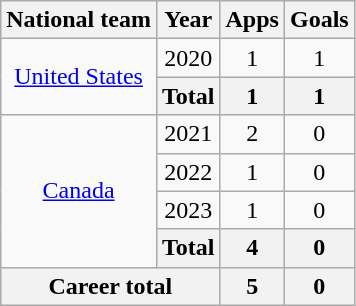<table class="wikitable" style="text-align:center">
<tr>
<th>National team</th>
<th>Year</th>
<th>Apps</th>
<th>Goals</th>
</tr>
<tr>
<td rowspan=2><a href='#'>United States</a></td>
<td>2020</td>
<td>1</td>
<td>1</td>
</tr>
<tr>
<th>Total</th>
<th>1</th>
<th>1</th>
</tr>
<tr>
<td rowspan=4><a href='#'>Canada</a></td>
<td>2021</td>
<td>2</td>
<td>0</td>
</tr>
<tr>
<td>2022</td>
<td>1</td>
<td>0</td>
</tr>
<tr>
<td>2023</td>
<td>1</td>
<td>0</td>
</tr>
<tr>
<th>Total</th>
<th>4</th>
<th>0</th>
</tr>
<tr>
<th colspan=2>Career total</th>
<th>5</th>
<th>0</th>
</tr>
</table>
